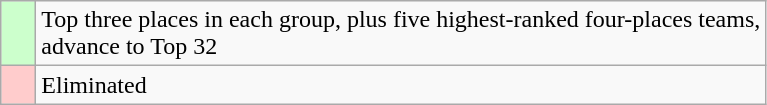<table class="wikitable">
<tr>
<td style="background: #ccffcc;">    </td>
<td>Top three places in each group, plus five highest-ranked four-places teams,<br>advance to Top 32</td>
</tr>
<tr>
<td style="background: #ffcccc;">    </td>
<td>Eliminated</td>
</tr>
</table>
